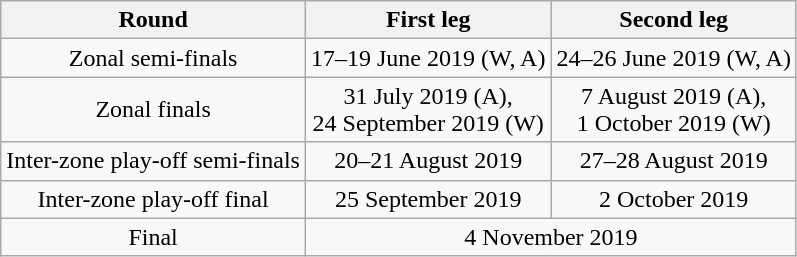<table class="wikitable" style="text-align:center">
<tr>
<th>Round</th>
<th>First leg</th>
<th>Second leg</th>
</tr>
<tr>
<td>Zonal semi-finals</td>
<td>17–19 June 2019 (W, A)</td>
<td>24–26 June 2019 (W, A)</td>
</tr>
<tr>
<td>Zonal finals</td>
<td>31 July 2019 (A),<br>24 September 2019 (W)</td>
<td>7 August 2019 (A),<br>1 October 2019 (W)</td>
</tr>
<tr>
<td>Inter-zone play-off semi-finals</td>
<td>20–21 August 2019</td>
<td>27–28 August 2019</td>
</tr>
<tr>
<td>Inter-zone play-off final</td>
<td>25 September 2019</td>
<td>2 October 2019</td>
</tr>
<tr>
<td>Final</td>
<td colspan=2>4 November 2019</td>
</tr>
</table>
